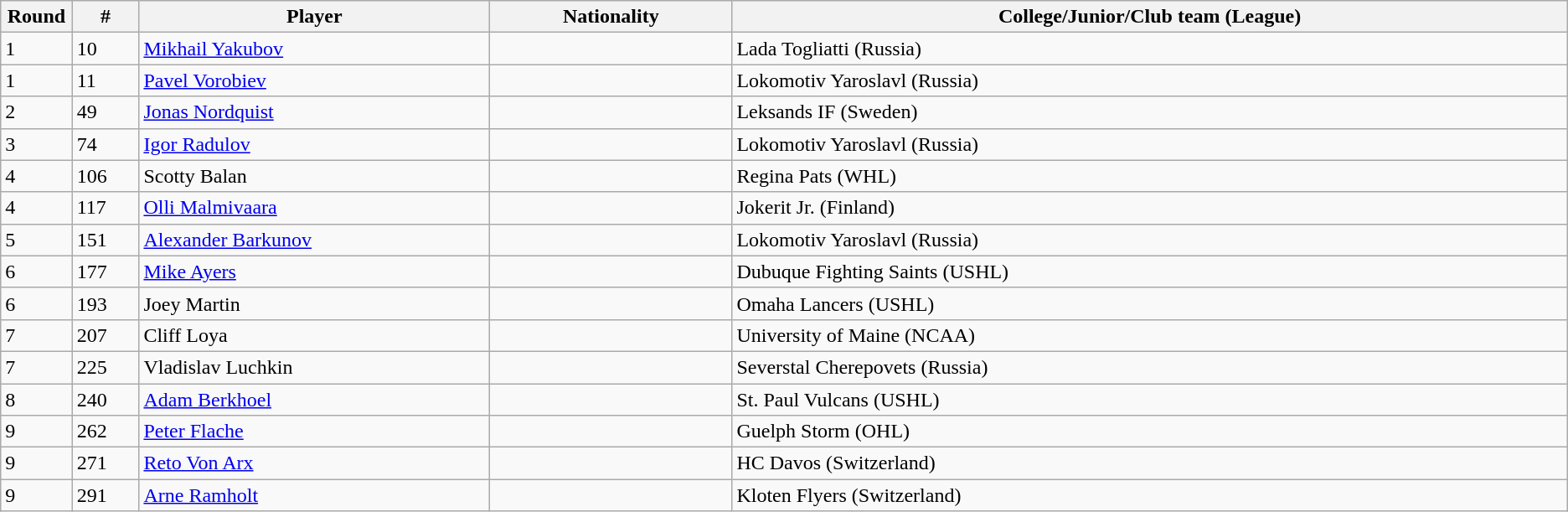<table class="wikitable">
<tr align="center">
<th bgcolor="#DDDDFF" width="4.0%">Round</th>
<th bgcolor="#DDDDFF" width="4.0%">#</th>
<th bgcolor="#DDDDFF" width="21.0%">Player</th>
<th bgcolor="#DDDDFF" width="14.5%">Nationality</th>
<th bgcolor="#DDDDFF" width="50.0%">College/Junior/Club team (League)</th>
</tr>
<tr>
<td>1</td>
<td>10</td>
<td><a href='#'>Mikhail Yakubov</a></td>
<td></td>
<td>Lada Togliatti (Russia)</td>
</tr>
<tr>
<td>1</td>
<td>11</td>
<td><a href='#'>Pavel Vorobiev</a></td>
<td></td>
<td>Lokomotiv Yaroslavl (Russia)</td>
</tr>
<tr>
<td>2</td>
<td>49</td>
<td><a href='#'>Jonas Nordquist</a></td>
<td></td>
<td>Leksands IF (Sweden)</td>
</tr>
<tr>
<td>3</td>
<td>74</td>
<td><a href='#'>Igor Radulov</a></td>
<td></td>
<td>Lokomotiv Yaroslavl (Russia)</td>
</tr>
<tr>
<td>4</td>
<td>106</td>
<td>Scotty Balan</td>
<td></td>
<td>Regina Pats (WHL)</td>
</tr>
<tr>
<td>4</td>
<td>117</td>
<td><a href='#'>Olli Malmivaara</a></td>
<td></td>
<td>Jokerit Jr. (Finland)</td>
</tr>
<tr>
<td>5</td>
<td>151</td>
<td><a href='#'>Alexander Barkunov</a></td>
<td></td>
<td>Lokomotiv Yaroslavl (Russia)</td>
</tr>
<tr>
<td>6</td>
<td>177</td>
<td><a href='#'>Mike Ayers</a></td>
<td></td>
<td>Dubuque Fighting Saints (USHL)</td>
</tr>
<tr>
<td>6</td>
<td>193</td>
<td>Joey Martin</td>
<td></td>
<td>Omaha Lancers (USHL)</td>
</tr>
<tr>
<td>7</td>
<td>207</td>
<td>Cliff Loya</td>
<td></td>
<td>University of Maine (NCAA)</td>
</tr>
<tr>
<td>7</td>
<td>225</td>
<td>Vladislav Luchkin</td>
<td></td>
<td>Severstal Cherepovets (Russia)</td>
</tr>
<tr>
<td>8</td>
<td>240</td>
<td><a href='#'>Adam Berkhoel</a></td>
<td></td>
<td>St. Paul Vulcans (USHL)</td>
</tr>
<tr>
<td>9</td>
<td>262</td>
<td><a href='#'>Peter Flache</a></td>
<td></td>
<td>Guelph Storm (OHL)</td>
</tr>
<tr>
<td>9</td>
<td>271</td>
<td><a href='#'>Reto Von Arx</a></td>
<td></td>
<td>HC Davos (Switzerland)</td>
</tr>
<tr>
<td>9</td>
<td>291</td>
<td><a href='#'>Arne Ramholt</a></td>
<td></td>
<td>Kloten Flyers (Switzerland)</td>
</tr>
</table>
